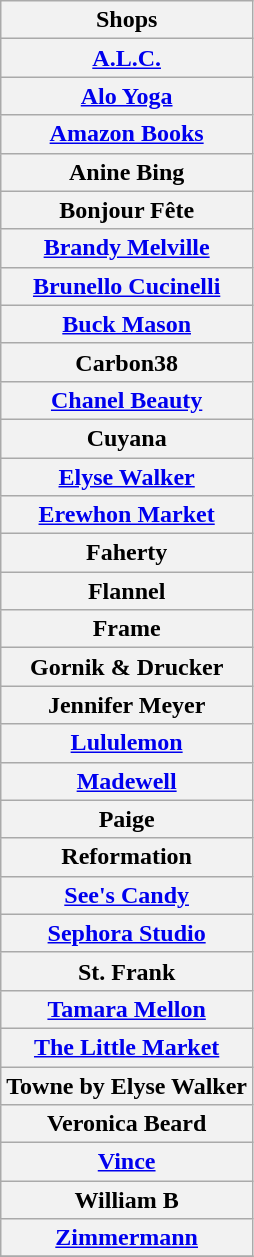<table class="wikitable plainrowheaders sortable" style="text-align: center;">
<tr>
<th scope="col">Shops</th>
</tr>
<tr>
<th scope="row"><a href='#'>A.L.C.</a></th>
</tr>
<tr>
<th scope="row"><a href='#'>Alo Yoga</a></th>
</tr>
<tr>
<th scope="row"><a href='#'>Amazon Books</a></th>
</tr>
<tr>
<th scope="row">Anine Bing</th>
</tr>
<tr>
<th scope="row">Bonjour Fête</th>
</tr>
<tr>
<th scope="row"><a href='#'>Brandy Melville</a></th>
</tr>
<tr>
<th scope="row"><a href='#'>Brunello Cucinelli</a></th>
</tr>
<tr>
<th scope="row"><a href='#'>Buck Mason</a></th>
</tr>
<tr>
<th scope="row">Carbon38</th>
</tr>
<tr>
<th scope="row"><a href='#'>Chanel Beauty</a></th>
</tr>
<tr>
<th scope="row">Cuyana</th>
</tr>
<tr>
<th scope="row"><a href='#'>Elyse Walker</a></th>
</tr>
<tr>
<th scope="row"><a href='#'>Erewhon Market</a></th>
</tr>
<tr>
<th scope="row">Faherty</th>
</tr>
<tr>
<th scope="row">Flannel</th>
</tr>
<tr>
<th scope="row">Frame</th>
</tr>
<tr>
<th scope="row">Gornik & Drucker</th>
</tr>
<tr>
<th scope="row">Jennifer Meyer</th>
</tr>
<tr>
<th scope="row"><a href='#'>Lululemon</a></th>
</tr>
<tr>
<th scope="row"><a href='#'>Madewell</a></th>
</tr>
<tr>
<th scope="row">Paige</th>
</tr>
<tr>
<th scope="row">Reformation</th>
</tr>
<tr>
<th scope="row"><a href='#'>See's Candy</a></th>
</tr>
<tr>
<th scope="row"><a href='#'>Sephora Studio</a></th>
</tr>
<tr>
<th scope="row">St. Frank</th>
</tr>
<tr>
<th scope="row"><a href='#'>Tamara Mellon</a></th>
</tr>
<tr>
<th scope="row"><a href='#'>The Little Market</a></th>
</tr>
<tr>
<th scope="row">Towne by Elyse Walker</th>
</tr>
<tr>
<th scope="row">Veronica Beard</th>
</tr>
<tr>
<th scope="row"><a href='#'>Vince</a></th>
</tr>
<tr>
<th scope="row">William B</th>
</tr>
<tr>
<th scope="row"><a href='#'>Zimmermann</a></th>
</tr>
<tr>
</tr>
</table>
